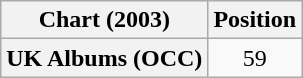<table class="wikitable plainrowheaders" style="text-align:center">
<tr>
<th scope="col">Chart (2003)</th>
<th scope="col">Position</th>
</tr>
<tr>
<th scope="row">UK Albums (OCC)</th>
<td>59</td>
</tr>
</table>
